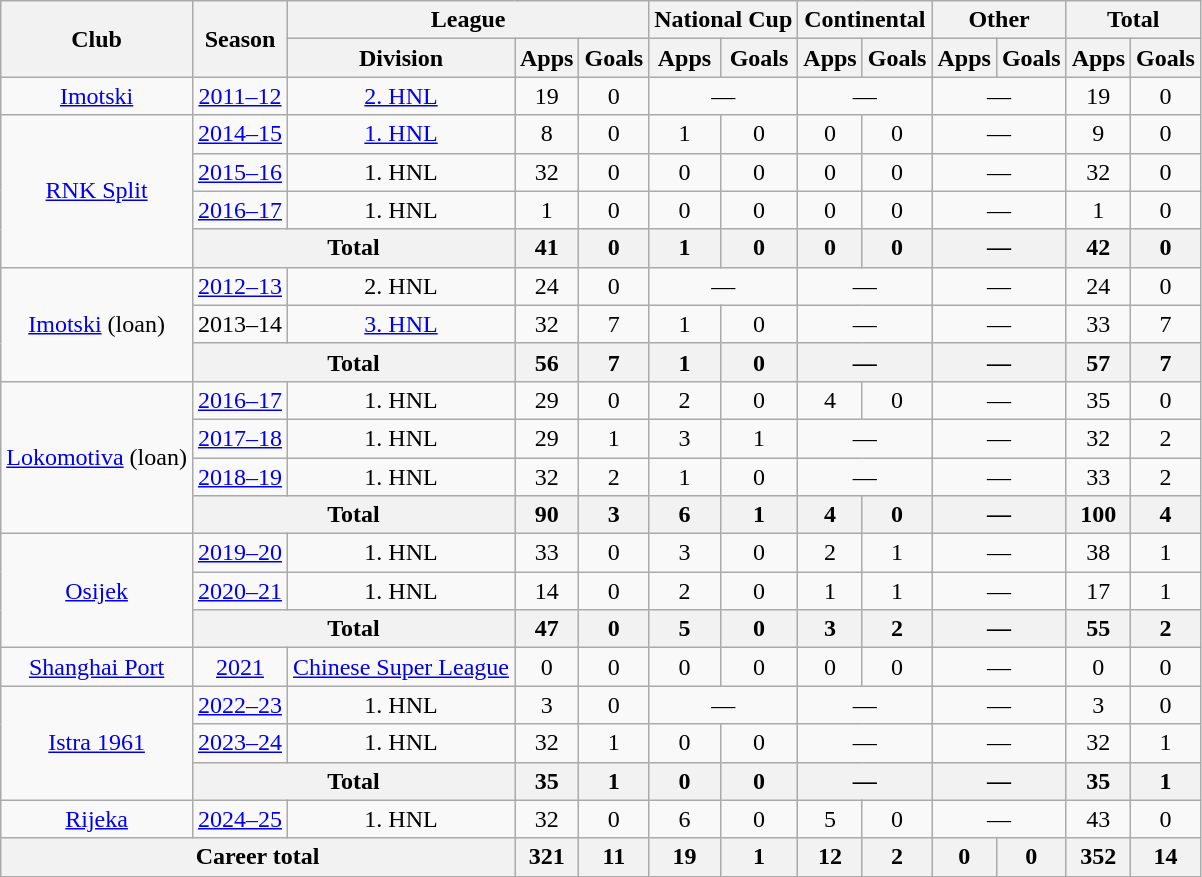<table class="wikitable" style="text-align: center">
<tr>
<th rowspan="2">Club</th>
<th rowspan="2">Season</th>
<th colspan="3">League</th>
<th colspan="2">National Cup</th>
<th colspan="2">Continental</th>
<th colspan="2">Other</th>
<th colspan="2">Total</th>
</tr>
<tr>
<th>Division</th>
<th>Apps</th>
<th>Goals</th>
<th>Apps</th>
<th>Goals</th>
<th>Apps</th>
<th>Goals</th>
<th>Apps</th>
<th>Goals</th>
<th>Apps</th>
<th>Goals</th>
</tr>
<tr>
<td><a href='#'>Imotski</a></td>
<td><a href='#'>2011–12</a></td>
<td><a href='#'>2. HNL</a></td>
<td>19</td>
<td>0</td>
<td colspan="2">—</td>
<td colspan="2">—</td>
<td colspan="2">—</td>
<td>19</td>
<td>0</td>
</tr>
<tr>
<td rowspan=4><a href='#'>RNK Split</a></td>
<td><a href='#'>2014–15</a></td>
<td><a href='#'>1. HNL</a></td>
<td>8</td>
<td>0</td>
<td>1</td>
<td>0</td>
<td>0</td>
<td>0</td>
<td colspan="2">—</td>
<td>9</td>
<td>0</td>
</tr>
<tr>
<td><a href='#'>2015–16</a></td>
<td>1. HNL</td>
<td>32</td>
<td>0</td>
<td>0</td>
<td>0</td>
<td>0</td>
<td>0</td>
<td colspan="2">—</td>
<td>32</td>
<td>0</td>
</tr>
<tr>
<td><a href='#'>2016–17</a></td>
<td>1. HNL</td>
<td>1</td>
<td>0</td>
<td>0</td>
<td>0</td>
<td>0</td>
<td>0</td>
<td colspan="2">—</td>
<td>1</td>
<td>0</td>
</tr>
<tr>
<th colspan="2">Total</th>
<th>41</th>
<th>0</th>
<th>1</th>
<th>0</th>
<th>0</th>
<th>0</th>
<th colspan="2">—</th>
<th>42</th>
<th>0</th>
</tr>
<tr>
<td rowspan=3><a href='#'>Imotski</a> (loan)</td>
<td><a href='#'>2012–13</a></td>
<td>2. HNL</td>
<td>24</td>
<td>0</td>
<td colspan="2">—</td>
<td colspan="2">—</td>
<td colspan="2">—</td>
<td>24</td>
<td>0</td>
</tr>
<tr>
<td>2013–14</td>
<td><a href='#'>3. HNL</a></td>
<td>32</td>
<td>7</td>
<td>1</td>
<td>0</td>
<td colspan="2">—</td>
<td colspan="2">—</td>
<td>33</td>
<td>7</td>
</tr>
<tr>
<th colspan="2">Total</th>
<th>56</th>
<th>7</th>
<th>1</th>
<th>0</th>
<th colspan="2">—</th>
<th colspan="2">—</th>
<th>57</th>
<th>7</th>
</tr>
<tr>
<td rowspan=4><a href='#'>Lokomotiva</a> (loan)</td>
<td><a href='#'>2016–17</a></td>
<td>1. HNL</td>
<td>29</td>
<td>0</td>
<td>2</td>
<td>0</td>
<td>4</td>
<td>0</td>
<td colspan="2">—</td>
<td>35</td>
<td>0</td>
</tr>
<tr>
<td><a href='#'>2017–18</a></td>
<td>1. HNL</td>
<td>29</td>
<td>1</td>
<td>3</td>
<td>1</td>
<td colspan="2">—</td>
<td colspan="2">—</td>
<td>32</td>
<td>2</td>
</tr>
<tr>
<td><a href='#'>2018–19</a></td>
<td>1. HNL</td>
<td>32</td>
<td>2</td>
<td>1</td>
<td>0</td>
<td colspan="2">—</td>
<td colspan="2">—</td>
<td>33</td>
<td>2</td>
</tr>
<tr>
<th colspan="2">Total</th>
<th>90</th>
<th>3</th>
<th>6</th>
<th>1</th>
<th>4</th>
<th>0</th>
<th colspan="2">—</th>
<th>100</th>
<th>4</th>
</tr>
<tr>
<td rowspan=3><a href='#'>Osijek</a></td>
<td><a href='#'>2019–20</a></td>
<td>1. HNL</td>
<td>33</td>
<td>0</td>
<td>3</td>
<td>0</td>
<td>2</td>
<td>1</td>
<td colspan="2">—</td>
<td>38</td>
<td>1</td>
</tr>
<tr>
<td><a href='#'>2020–21</a></td>
<td>1. HNL</td>
<td>14</td>
<td>0</td>
<td>2</td>
<td>0</td>
<td>1</td>
<td>1</td>
<td colspan="2">—</td>
<td>17</td>
<td>1</td>
</tr>
<tr>
<th colspan="2">Total</th>
<th>47</th>
<th>0</th>
<th>5</th>
<th>0</th>
<th>3</th>
<th>2</th>
<th colspan="2">—</th>
<th>55</th>
<th>2</th>
</tr>
<tr>
<td><a href='#'>Shanghai Port</a></td>
<td><a href='#'>2021</a></td>
<td><a href='#'>Chinese Super League</a></td>
<td>0</td>
<td>0</td>
<td>0</td>
<td>0</td>
<td>0</td>
<td>0</td>
<td colspan="2">—</td>
<td>0</td>
<td>0</td>
</tr>
<tr>
<td rowspan=3><a href='#'>Istra 1961</a></td>
<td><a href='#'>2022–23</a></td>
<td>1. HNL</td>
<td>3</td>
<td>0</td>
<td colspan="2">—</td>
<td colspan="2">—</td>
<td colspan="2">—</td>
<td>3</td>
<td>0</td>
</tr>
<tr>
<td><a href='#'>2023–24</a></td>
<td>1. HNL</td>
<td>32</td>
<td>1</td>
<td>0</td>
<td>0</td>
<td colspan="2">—</td>
<td colspan="2">—</td>
<td>32</td>
<td>1</td>
</tr>
<tr>
<th colspan="2">Total</th>
<th>35</th>
<th>1</th>
<th>0</th>
<th>0</th>
<th colspan="2">—</th>
<th colspan="2">—</th>
<th>35</th>
<th>1</th>
</tr>
<tr>
<td><a href='#'>Rijeka</a></td>
<td><a href='#'>2024–25</a></td>
<td>1. HNL</td>
<td>32</td>
<td>0</td>
<td>6</td>
<td>0</td>
<td>5</td>
<td>0</td>
<td colspan="2">—</td>
<td>43</td>
<td>0</td>
</tr>
<tr>
<th colspan="3">Career total</th>
<th>321</th>
<th>11</th>
<th>19</th>
<th>1</th>
<th>12</th>
<th>2</th>
<th>0</th>
<th>0</th>
<th>352</th>
<th>14</th>
</tr>
</table>
